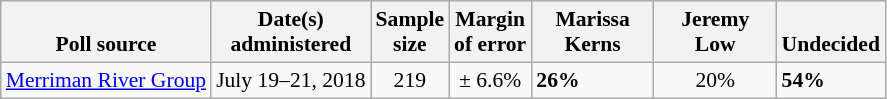<table class="wikitable" style="font-size:90%">
<tr valign=bottom>
<th>Poll source</th>
<th>Date(s)<br>administered</th>
<th>Sample<br>size</th>
<th>Margin<br>of error</th>
<th style="width:75px;">Marissa<br>Kerns</th>
<th style="width:75px;">Jeremy<br>Low</th>
<th>Undecided</th>
</tr>
<tr>
<td><a href='#'>Merriman River Group</a></td>
<td align=center>July 19–21, 2018</td>
<td align=center>219</td>
<td align=center>± 6.6%</td>
<td><strong>26%</strong></td>
<td align=center>20%</td>
<td><strong>54%</strong></td>
</tr>
</table>
